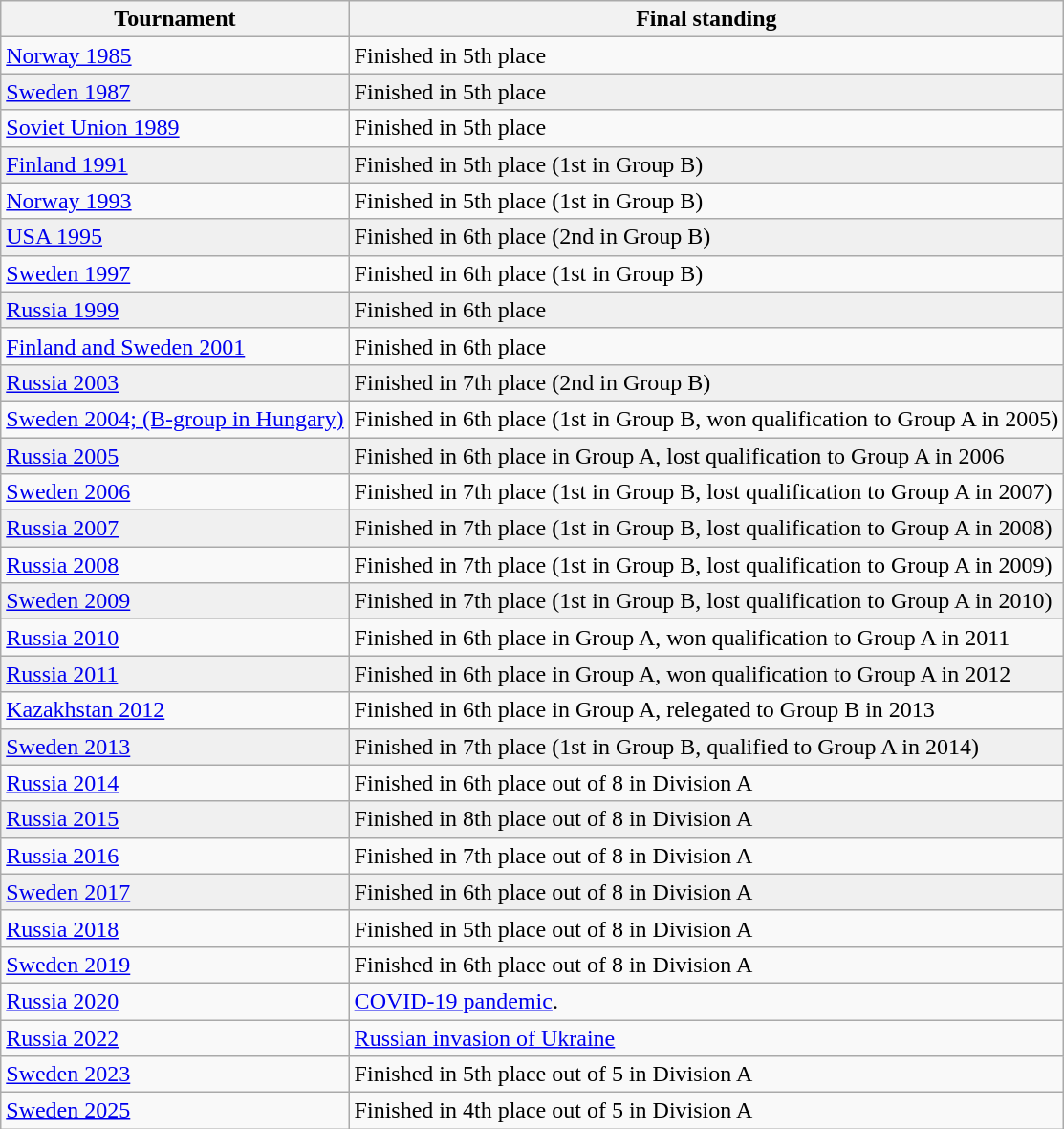<table class=wikitable>
<tr>
<th>Tournament</th>
<th>Final standing</th>
</tr>
<tr>
<td><a href='#'>Norway 1985</a></td>
<td>Finished in 5th place</td>
</tr>
<tr bgcolor=#f0f0f0>
<td><a href='#'>Sweden 1987</a></td>
<td>Finished in 5th place</td>
</tr>
<tr>
<td><a href='#'>Soviet Union 1989</a></td>
<td>Finished in 5th place</td>
</tr>
<tr bgcolor=#f0f0f0>
<td><a href='#'>Finland 1991</a></td>
<td>Finished in 5th place (1st in Group B)</td>
</tr>
<tr>
<td><a href='#'>Norway 1993</a></td>
<td>Finished in 5th place (1st in Group B)</td>
</tr>
<tr bgcolor=#f0f0f0>
<td><a href='#'>USA 1995</a></td>
<td>Finished in 6th place (2nd in Group B)</td>
</tr>
<tr>
<td><a href='#'>Sweden 1997</a></td>
<td>Finished in 6th place (1st in Group B)</td>
</tr>
<tr bgcolor=#f0f0f0>
<td><a href='#'>Russia 1999</a></td>
<td>Finished in 6th place</td>
</tr>
<tr>
<td><a href='#'>Finland and Sweden 2001</a></td>
<td>Finished in 6th place</td>
</tr>
<tr bgcolor=#f0f0f0>
<td><a href='#'>Russia 2003</a></td>
<td>Finished in 7th place (2nd in Group B)</td>
</tr>
<tr>
<td><a href='#'>Sweden 2004; (B-group in Hungary)</a></td>
<td>Finished in 6th place (1st in Group B, won qualification to Group A in 2005)</td>
</tr>
<tr bgcolor=#f0f0f0>
<td><a href='#'>Russia 2005</a></td>
<td>Finished in 6th place in Group A, lost qualification to Group A in 2006</td>
</tr>
<tr>
<td><a href='#'>Sweden 2006</a></td>
<td>Finished in 7th place (1st in Group B, lost qualification to Group A in 2007)</td>
</tr>
<tr bgcolor=#f0f0f0>
<td><a href='#'>Russia 2007</a></td>
<td>Finished in 7th place (1st in Group B, lost qualification to Group A in 2008)</td>
</tr>
<tr>
<td><a href='#'>Russia 2008</a></td>
<td>Finished in 7th place (1st in Group B, lost qualification to Group A in 2009)</td>
</tr>
<tr bgcolor=#f0f0f0>
<td><a href='#'>Sweden 2009</a></td>
<td>Finished in 7th place (1st in Group B, lost qualification to Group A in 2010)</td>
</tr>
<tr>
<td><a href='#'>Russia 2010</a></td>
<td>Finished in 6th place in Group A, won qualification to Group A in 2011</td>
</tr>
<tr bgcolor=#f0f0f0>
<td><a href='#'>Russia 2011</a></td>
<td>Finished in 6th place in Group A, won qualification to Group A in 2012</td>
</tr>
<tr>
<td><a href='#'>Kazakhstan 2012</a></td>
<td>Finished in 6th place in Group A, relegated to Group B in 2013</td>
</tr>
<tr bgcolor=#f0f0f0>
<td><a href='#'>Sweden 2013</a></td>
<td>Finished in 7th place (1st in Group B, qualified to Group A in 2014)</td>
</tr>
<tr>
<td><a href='#'>Russia 2014</a></td>
<td>Finished in 6th place out of 8 in Division A</td>
</tr>
<tr bgcolor=#f0f0f0>
<td><a href='#'>Russia 2015</a></td>
<td>Finished in 8th place out of 8 in Division A</td>
</tr>
<tr>
<td><a href='#'>Russia 2016</a></td>
<td>Finished in 7th place out of 8 in Division A</td>
</tr>
<tr bgcolor=#f0f0f0>
<td><a href='#'>Sweden 2017</a></td>
<td>Finished in 6th place out of 8 in Division A</td>
</tr>
<tr>
<td><a href='#'>Russia 2018</a></td>
<td>Finished in 5th place out of 8 in Division A</td>
</tr>
<tr>
<td><a href='#'>Sweden 2019</a></td>
<td>Finished in 6th place out of 8 in Division A</td>
</tr>
<tr>
<td><a href='#'>Russia 2020</a></td>
<td><a href='#'>COVID-19 pandemic</a>.</td>
</tr>
<tr>
<td><a href='#'>Russia 2022</a></td>
<td><a href='#'>Russian invasion of Ukraine</a></td>
</tr>
<tr>
<td><a href='#'>Sweden 2023</a></td>
<td>Finished in 5th place out of 5 in Division A</td>
</tr>
<tr>
<td><a href='#'>Sweden 2025</a></td>
<td>Finished in 4th place out of 5 in Division A</td>
</tr>
</table>
